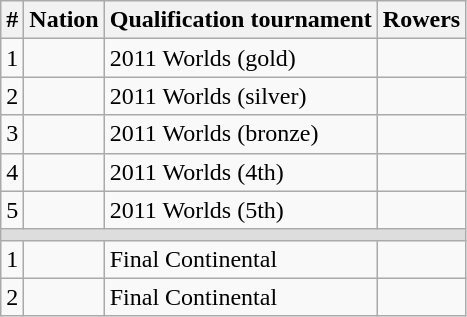<table class="wikitable">
<tr>
<th>#</th>
<th>Nation</th>
<th>Qualification tournament</th>
<th>Rowers</th>
</tr>
<tr>
<td>1</td>
<td></td>
<td>2011 Worlds (gold)</td>
<td></td>
</tr>
<tr>
<td>2</td>
<td></td>
<td>2011 Worlds (silver)</td>
<td></td>
</tr>
<tr>
<td>3</td>
<td></td>
<td>2011 Worlds (bronze)</td>
<td></td>
</tr>
<tr>
<td>4</td>
<td></td>
<td>2011 Worlds (4th)</td>
<td></td>
</tr>
<tr>
<td>5</td>
<td></td>
<td>2011 Worlds (5th)</td>
<td></td>
</tr>
<tr bgcolor=#DDDDDD>
<td colspan=4></td>
</tr>
<tr>
<td>1</td>
<td></td>
<td>Final Continental</td>
<td></td>
</tr>
<tr>
<td>2</td>
<td></td>
<td>Final Continental</td>
<td></td>
</tr>
</table>
